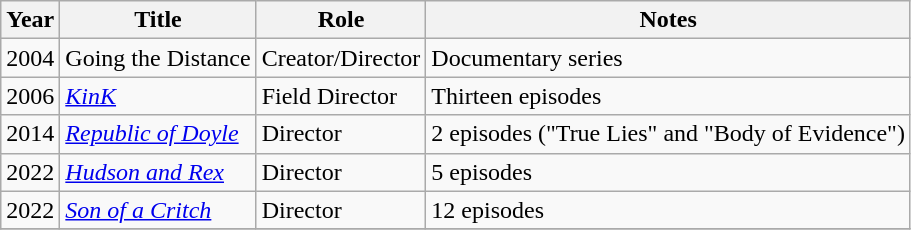<table class="wikitable sortable">
<tr>
<th>Year</th>
<th>Title</th>
<th>Role</th>
<th class="unsortable">Notes</th>
</tr>
<tr>
<td>2004</td>
<td>Going the Distance</td>
<td>Creator/Director</td>
<td>Documentary series</td>
</tr>
<tr>
<td>2006</td>
<td><em><a href='#'>KinK</a></em></td>
<td>Field Director</td>
<td>Thirteen episodes</td>
</tr>
<tr>
<td>2014</td>
<td><em><a href='#'>Republic of Doyle</a></em></td>
<td>Director</td>
<td>2 episodes ("True Lies" and "Body of Evidence")</td>
</tr>
<tr>
<td>2022</td>
<td><em><a href='#'>Hudson and Rex</a></em></td>
<td>Director</td>
<td>5 episodes</td>
</tr>
<tr>
<td>2022</td>
<td><em><a href='#'>Son of a Critch</a></em></td>
<td>Director</td>
<td>12 episodes</td>
</tr>
<tr>
</tr>
</table>
